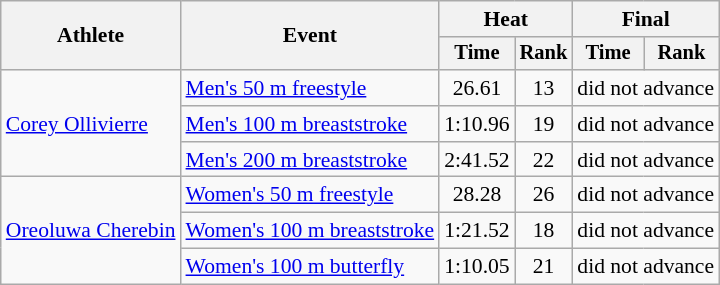<table class=wikitable style="font-size:90%">
<tr>
<th rowspan="2">Athlete</th>
<th rowspan="2">Event</th>
<th colspan="2">Heat</th>
<th colspan="2">Final</th>
</tr>
<tr style="font-size:95%">
<th>Time</th>
<th>Rank</th>
<th>Time</th>
<th>Rank</th>
</tr>
<tr align=center>
<td align=left rowspan="3"><a href='#'>Corey Ollivierre</a></td>
<td align=left><a href='#'>Men's 50 m freestyle</a></td>
<td>26.61</td>
<td>13</td>
<td colspan=2>did not advance</td>
</tr>
<tr align=center>
<td align=left><a href='#'>Men's 100 m breaststroke</a></td>
<td>1:10.96</td>
<td>19</td>
<td colspan=2>did not advance</td>
</tr>
<tr align=center>
<td align=left><a href='#'>Men's 200 m breaststroke</a></td>
<td>2:41.52</td>
<td>22</td>
<td colspan=2>did not advance</td>
</tr>
<tr align=center>
<td align=left rowspan="3"><a href='#'>Oreoluwa Cherebin</a></td>
<td align=left><a href='#'>Women's 50 m freestyle</a></td>
<td>28.28</td>
<td>26</td>
<td colspan=2>did not advance</td>
</tr>
<tr align=center>
<td align=left><a href='#'>Women's 100 m breaststroke</a></td>
<td>1:21.52</td>
<td>18</td>
<td colspan=2>did not advance</td>
</tr>
<tr align=center>
<td align=left><a href='#'>Women's 100 m butterfly</a></td>
<td>1:10.05</td>
<td>21</td>
<td colspan=2>did not advance</td>
</tr>
</table>
